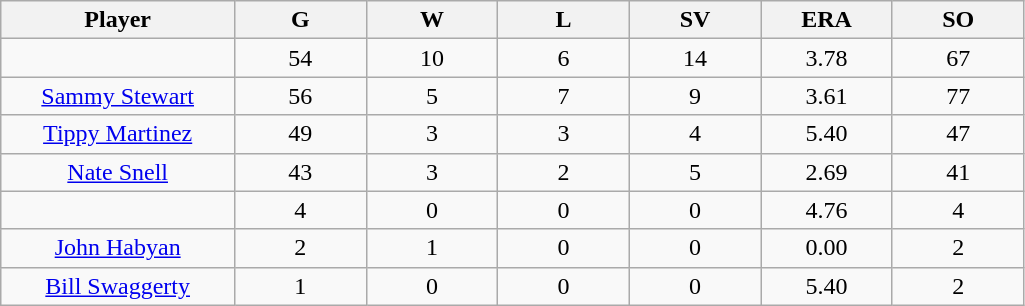<table class="wikitable sortable">
<tr>
<th bgcolor="#DDDDFF" width="16%">Player</th>
<th bgcolor="#DDDDFF" width="9%">G</th>
<th bgcolor="#DDDDFF" width="9%">W</th>
<th bgcolor="#DDDDFF" width="9%">L</th>
<th bgcolor="#DDDDFF" width="9%">SV</th>
<th bgcolor="#DDDDFF" width="9%">ERA</th>
<th bgcolor="#DDDDFF" width="9%">SO</th>
</tr>
<tr align="center">
<td></td>
<td>54</td>
<td>10</td>
<td>6</td>
<td>14</td>
<td>3.78</td>
<td>67</td>
</tr>
<tr align=center>
<td><a href='#'>Sammy Stewart</a></td>
<td>56</td>
<td>5</td>
<td>7</td>
<td>9</td>
<td>3.61</td>
<td>77</td>
</tr>
<tr align="center">
<td><a href='#'>Tippy Martinez</a></td>
<td>49</td>
<td>3</td>
<td>3</td>
<td>4</td>
<td>5.40</td>
<td>47</td>
</tr>
<tr align="center">
<td><a href='#'>Nate Snell</a></td>
<td>43</td>
<td>3</td>
<td>2</td>
<td>5</td>
<td>2.69</td>
<td>41</td>
</tr>
<tr align="center">
<td></td>
<td>4</td>
<td>0</td>
<td>0</td>
<td>0</td>
<td>4.76</td>
<td>4</td>
</tr>
<tr align="center">
<td><a href='#'>John Habyan</a></td>
<td>2</td>
<td>1</td>
<td>0</td>
<td>0</td>
<td>0.00</td>
<td>2</td>
</tr>
<tr align="center">
<td><a href='#'>Bill Swaggerty</a></td>
<td>1</td>
<td>0</td>
<td>0</td>
<td>0</td>
<td>5.40</td>
<td>2</td>
</tr>
</table>
